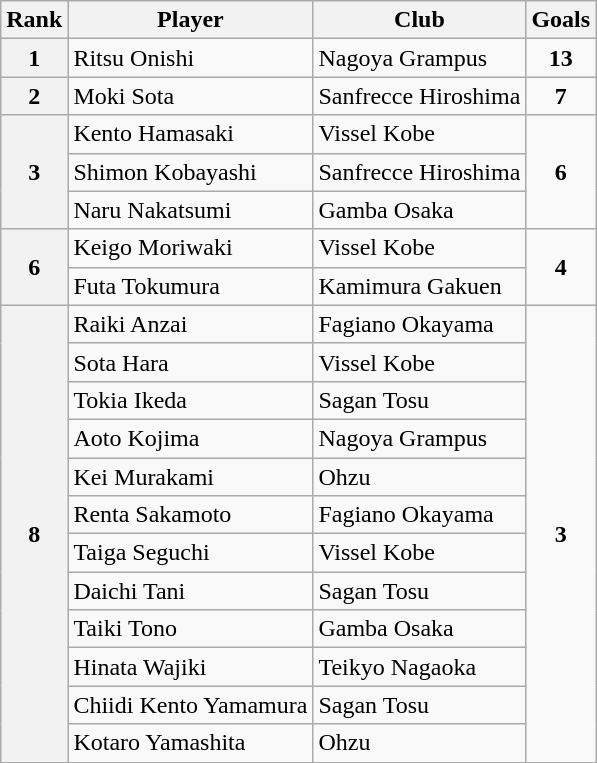<table class="wikitable" style="text-align:center">
<tr>
<th>Rank</th>
<th>Player</th>
<th>Club</th>
<th>Goals</th>
</tr>
<tr>
<th rowspan="1">1</th>
<td align="left"> Ritsu Onishi</td>
<td align="left">Nagoya Grampus</td>
<td rowspan="1"><strong>13</strong></td>
</tr>
<tr>
<th rowspan="1">2</th>
<td align="left"> Moki Sota</td>
<td align="left">Sanfrecce Hiroshima</td>
<td rowspan="1"><strong>7</strong></td>
</tr>
<tr>
<th rowspan="3">3</th>
<td align="left"> Kento Hamasaki</td>
<td align="left">Vissel Kobe</td>
<td rowspan="3"><strong>6</strong></td>
</tr>
<tr>
<td align="left"> Shimon Kobayashi</td>
<td align="left">Sanfrecce Hiroshima</td>
</tr>
<tr>
<td align="left"> Naru Nakatsumi</td>
<td align="left">Gamba Osaka</td>
</tr>
<tr>
<th rowspan="2">6</th>
<td align="left"> Keigo Moriwaki</td>
<td align="left">Vissel Kobe</td>
<td rowspan="2"><strong>4</strong></td>
</tr>
<tr>
<td align="left"> Futa Tokumura</td>
<td align="left">Kamimura Gakuen</td>
</tr>
<tr>
<th rowspan="12">8</th>
<td align="left"> Raiki Anzai</td>
<td align="left">Fagiano Okayama</td>
<td rowspan="12"><strong>3</strong></td>
</tr>
<tr>
<td align="left"> Sota Hara</td>
<td align="left">Vissel Kobe</td>
</tr>
<tr>
<td align="left"> Tokia Ikeda</td>
<td align="left">Sagan Tosu</td>
</tr>
<tr>
<td align="left"> Aoto Kojima</td>
<td align="left">Nagoya Grampus</td>
</tr>
<tr>
<td align="left"> Kei Murakami</td>
<td align="left">Ohzu</td>
</tr>
<tr>
<td align="left"> Renta Sakamoto</td>
<td align="left">Fagiano Okayama</td>
</tr>
<tr>
<td align="left"> Taiga Seguchi</td>
<td align="left">Vissel Kobe</td>
</tr>
<tr>
<td align="left"> Daichi Tani</td>
<td align="left">Sagan Tosu</td>
</tr>
<tr>
<td align="left"> Taiki Tono</td>
<td align="left">Gamba Osaka</td>
</tr>
<tr>
<td align="left"> Hinata Wajiki</td>
<td align="left">Teikyo Nagaoka</td>
</tr>
<tr>
<td align="left"> Chiidi Kento Yamamura</td>
<td align="left">Sagan Tosu</td>
</tr>
<tr>
<td align="left"> Kotaro Yamashita</td>
<td align="left">Ohzu</td>
</tr>
<tr>
</tr>
</table>
